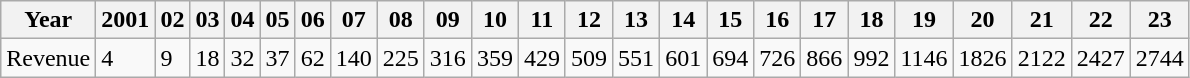<table class="wikitable">
<tr>
<th>Year</th>
<th>2001</th>
<th>02</th>
<th>03</th>
<th>04</th>
<th>05</th>
<th>06</th>
<th>07</th>
<th>08</th>
<th>09</th>
<th>10</th>
<th>11</th>
<th>12</th>
<th>13</th>
<th>14</th>
<th>15</th>
<th>16</th>
<th>17</th>
<th>18</th>
<th>19</th>
<th>20</th>
<th>21</th>
<th>22</th>
<th>23</th>
</tr>
<tr>
<td>Revenue</td>
<td>4</td>
<td>9</td>
<td>18</td>
<td>32</td>
<td>37</td>
<td>62</td>
<td>140</td>
<td>225</td>
<td>316</td>
<td>359</td>
<td>429</td>
<td>509</td>
<td>551</td>
<td>601</td>
<td>694</td>
<td>726</td>
<td>866</td>
<td>992</td>
<td>1146</td>
<td>1826</td>
<td>2122</td>
<td>2427</td>
<td>2744</td>
</tr>
</table>
